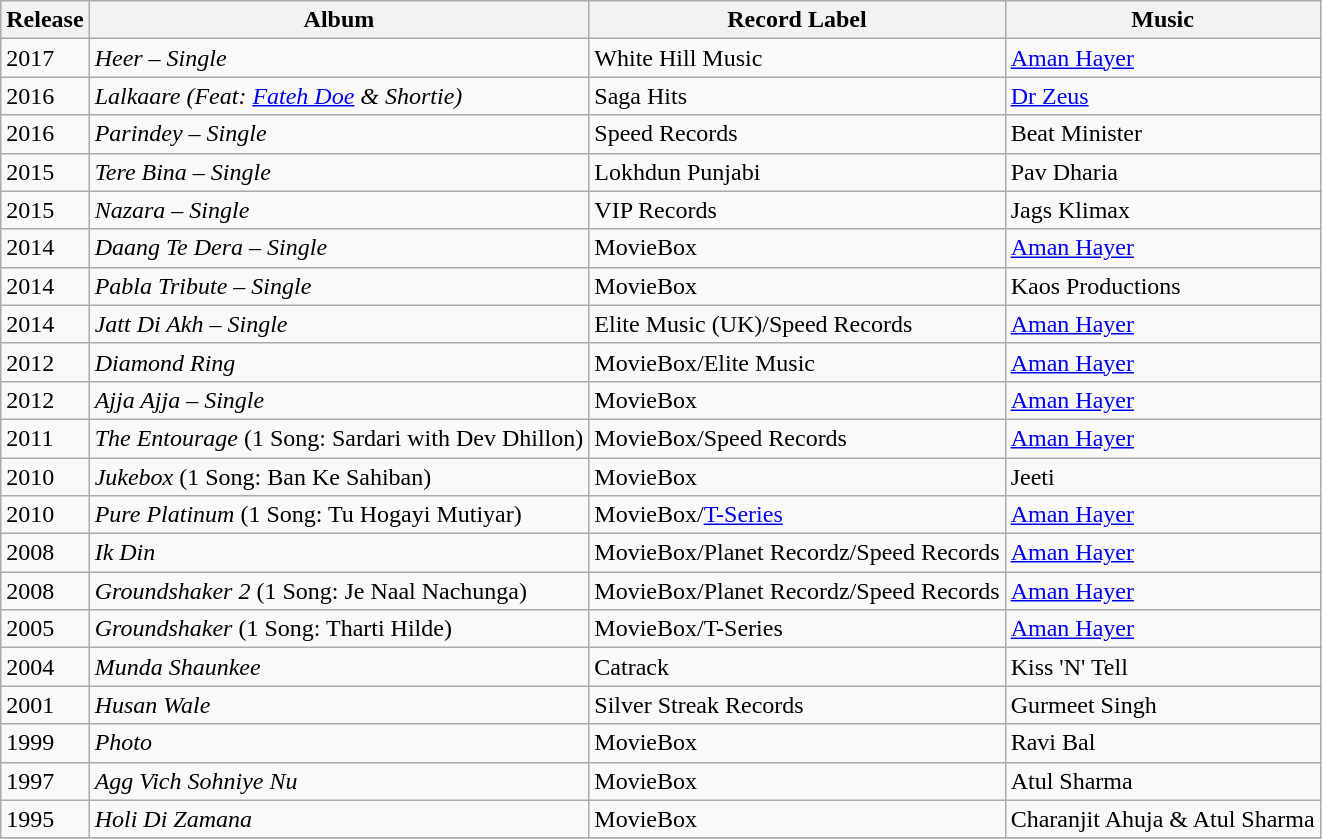<table class="wikitable">
<tr>
<th>Release</th>
<th>Album</th>
<th>Record Label</th>
<th>Music</th>
</tr>
<tr>
<td>2017</td>
<td><em>Heer – Single</em></td>
<td>White Hill Music</td>
<td><a href='#'>Aman Hayer</a></td>
</tr>
<tr>
<td>2016</td>
<td><em>Lalkaare (Feat: <a href='#'>Fateh Doe</a> & Shortie)</em></td>
<td>Saga Hits</td>
<td><a href='#'>Dr Zeus</a></td>
</tr>
<tr>
<td>2016</td>
<td><em>Parindey – Single</em></td>
<td>Speed Records</td>
<td>Beat Minister</td>
</tr>
<tr>
<td>2015</td>
<td><em>Tere Bina – Single</em></td>
<td>Lokhdun Punjabi</td>
<td>Pav Dharia</td>
</tr>
<tr>
<td>2015</td>
<td><em>Nazara – Single</em></td>
<td>VIP Records</td>
<td>Jags Klimax</td>
</tr>
<tr>
<td>2014</td>
<td><em>Daang Te Dera – Single</em></td>
<td>MovieBox</td>
<td><a href='#'>Aman Hayer</a></td>
</tr>
<tr>
<td>2014</td>
<td><em>Pabla Tribute – Single</em></td>
<td>MovieBox</td>
<td>Kaos Productions</td>
</tr>
<tr>
<td>2014</td>
<td><em>Jatt Di Akh – Single</em></td>
<td>Elite Music (UK)/Speed Records</td>
<td><a href='#'>Aman Hayer</a></td>
</tr>
<tr>
<td>2012</td>
<td><em>Diamond Ring</em></td>
<td>MovieBox/Elite Music</td>
<td><a href='#'>Aman Hayer</a></td>
</tr>
<tr>
<td>2012</td>
<td><em>Ajja Ajja – Single</em></td>
<td>MovieBox</td>
<td><a href='#'>Aman Hayer</a></td>
</tr>
<tr>
<td>2011</td>
<td><em>The Entourage</em> (1 Song: Sardari with Dev Dhillon)</td>
<td>MovieBox/Speed Records</td>
<td><a href='#'>Aman Hayer</a></td>
</tr>
<tr>
<td>2010</td>
<td><em>Jukebox</em> (1 Song: Ban Ke Sahiban)</td>
<td>MovieBox</td>
<td>Jeeti</td>
</tr>
<tr>
<td>2010</td>
<td><em>Pure Platinum</em> (1 Song: Tu Hogayi Mutiyar)</td>
<td>MovieBox/<a href='#'>T-Series</a></td>
<td><a href='#'>Aman Hayer</a></td>
</tr>
<tr>
<td>2008</td>
<td><em>Ik Din</em></td>
<td>MovieBox/Planet Recordz/Speed Records</td>
<td><a href='#'>Aman Hayer</a></td>
</tr>
<tr>
<td>2008</td>
<td><em>Groundshaker 2</em> (1 Song: Je Naal Nachunga)</td>
<td>MovieBox/Planet Recordz/Speed Records</td>
<td><a href='#'>Aman Hayer</a></td>
</tr>
<tr>
<td>2005</td>
<td><em>Groundshaker</em> (1 Song:  Tharti Hilde)</td>
<td>MovieBox/T-Series</td>
<td><a href='#'>Aman Hayer</a></td>
</tr>
<tr>
<td>2004</td>
<td><em>Munda Shaunkee</em></td>
<td>Catrack</td>
<td>Kiss 'N' Tell</td>
</tr>
<tr>
<td>2001</td>
<td><em>Husan Wale</em></td>
<td>Silver Streak Records</td>
<td>Gurmeet Singh</td>
</tr>
<tr>
<td>1999</td>
<td><em>Photo</em></td>
<td>MovieBox</td>
<td>Ravi Bal</td>
</tr>
<tr>
<td>1997</td>
<td><em>Agg Vich Sohniye Nu</em></td>
<td>MovieBox</td>
<td>Atul Sharma</td>
</tr>
<tr>
<td>1995</td>
<td><em>Holi Di Zamana</em></td>
<td>MovieBox</td>
<td>Charanjit Ahuja & Atul Sharma</td>
</tr>
<tr>
</tr>
</table>
